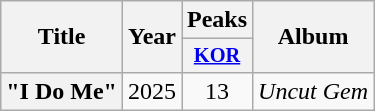<table class="wikitable plainrowheaders" style="text-align:center">
<tr>
<th scope="col" rowspan="2">Title</th>
<th scope="col" rowspan="2">Year</th>
<th scope="col">Peaks</th>
<th scope="col" rowspan="2">Album</th>
</tr>
<tr>
<th scope="col" style="width:2.5em;font-size:85%"><a href='#'>KOR</a><br></th>
</tr>
<tr>
<th scope="row">"I Do Me"</th>
<td>2025</td>
<td>13</td>
<td><em>Uncut Gem</em></td>
</tr>
</table>
